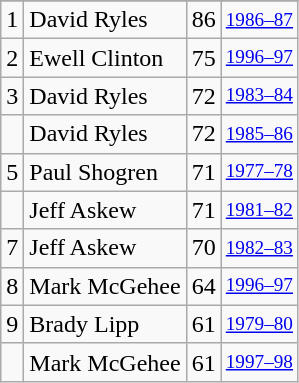<table class="wikitable">
<tr>
</tr>
<tr>
<td>1</td>
<td>David Ryles</td>
<td>86</td>
<td style="font-size:80%;"><a href='#'>1986–87</a></td>
</tr>
<tr>
<td>2</td>
<td>Ewell Clinton</td>
<td>75</td>
<td style="font-size:80%;"><a href='#'>1996–97</a></td>
</tr>
<tr>
<td>3</td>
<td>David Ryles</td>
<td>72</td>
<td style="font-size:80%;"><a href='#'>1983–84</a></td>
</tr>
<tr>
<td></td>
<td>David Ryles</td>
<td>72</td>
<td style="font-size:80%;"><a href='#'>1985–86</a></td>
</tr>
<tr>
<td>5</td>
<td>Paul Shogren</td>
<td>71</td>
<td style="font-size:80%;"><a href='#'>1977–78</a></td>
</tr>
<tr>
<td></td>
<td>Jeff Askew</td>
<td>71</td>
<td style="font-size:80%;"><a href='#'>1981–82</a></td>
</tr>
<tr>
<td>7</td>
<td>Jeff Askew</td>
<td>70</td>
<td style="font-size:80%;"><a href='#'>1982–83</a></td>
</tr>
<tr>
<td>8</td>
<td>Mark McGehee</td>
<td>64</td>
<td style="font-size:80%;"><a href='#'>1996–97</a></td>
</tr>
<tr>
<td>9</td>
<td>Brady Lipp</td>
<td>61</td>
<td style="font-size:80%;"><a href='#'>1979–80</a></td>
</tr>
<tr>
<td></td>
<td>Mark McGehee</td>
<td>61</td>
<td style="font-size:80%;"><a href='#'>1997–98</a></td>
</tr>
</table>
